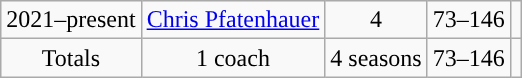<table class="wikitable" style="text-align:center">
<tr>
<td>2021–present</td>
<td><a href='#'>Chris Pfatenhauer</a></td>
<td>4</td>
<td>73–146</td>
<td></td>
</tr>
<tr class="sortbottom">
<td>Totals</td>
<td>1 coach</td>
<td>4 seasons</td>
<td>73–146</td>
<td></td>
</tr>
</table>
